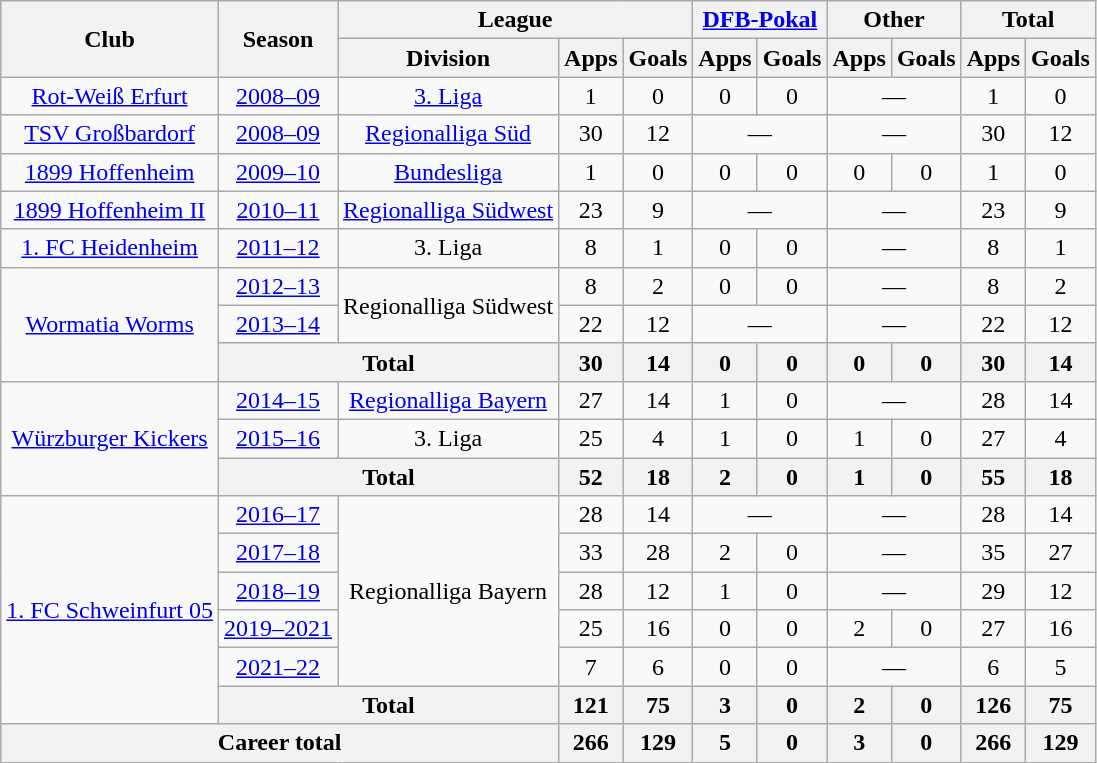<table class="wikitable" style="text-align:center">
<tr>
<th rowspan="2">Club</th>
<th rowspan="2">Season</th>
<th colspan="3">League</th>
<th colspan="2"><a href='#'>DFB-Pokal</a></th>
<th colspan="2">Other</th>
<th colspan="2">Total</th>
</tr>
<tr>
<th>Division</th>
<th>Apps</th>
<th>Goals</th>
<th>Apps</th>
<th>Goals</th>
<th>Apps</th>
<th>Goals</th>
<th>Apps</th>
<th>Goals</th>
</tr>
<tr>
<td><a href='#'>Rot-Weiß Erfurt</a></td>
<td><a href='#'>2008–09</a></td>
<td><a href='#'>3. Liga</a></td>
<td>1</td>
<td>0</td>
<td>0</td>
<td>0</td>
<td colspan="2">—</td>
<td>1</td>
<td>0</td>
</tr>
<tr>
<td><a href='#'>TSV Großbardorf</a></td>
<td><a href='#'>2008–09</a></td>
<td><a href='#'>Regionalliga Süd</a></td>
<td>30</td>
<td>12</td>
<td colspan="2">—</td>
<td colspan="2">—</td>
<td>30</td>
<td>12</td>
</tr>
<tr>
<td><a href='#'>1899 Hoffenheim</a></td>
<td><a href='#'>2009–10</a></td>
<td><a href='#'>Bundesliga</a></td>
<td>1</td>
<td>0</td>
<td>0</td>
<td>0</td>
<td>0</td>
<td>0</td>
<td>1</td>
<td>0</td>
</tr>
<tr>
<td><a href='#'>1899 Hoffenheim II</a></td>
<td><a href='#'>2010–11</a></td>
<td><a href='#'>Regionalliga Südwest</a></td>
<td>23</td>
<td>9</td>
<td colspan="2">—</td>
<td colspan="2">—</td>
<td>23</td>
<td>9</td>
</tr>
<tr>
<td><a href='#'>1. FC Heidenheim</a></td>
<td><a href='#'>2011–12</a></td>
<td>3. Liga</td>
<td>8</td>
<td>1</td>
<td>0</td>
<td>0</td>
<td colspan="2">—</td>
<td>8</td>
<td>1</td>
</tr>
<tr>
<td rowspan="3"><a href='#'>Wormatia Worms</a></td>
<td><a href='#'>2012–13</a></td>
<td rowspan="2">Regionalliga Südwest</td>
<td>8</td>
<td>2</td>
<td>0</td>
<td>0</td>
<td colspan="2">—</td>
<td>8</td>
<td>2</td>
</tr>
<tr>
<td><a href='#'>2013–14</a></td>
<td>22</td>
<td>12</td>
<td colspan="2">—</td>
<td colspan="2">—</td>
<td>22</td>
<td>12</td>
</tr>
<tr>
<th colspan="2">Total</th>
<th>30</th>
<th>14</th>
<th>0</th>
<th>0</th>
<th>0</th>
<th>0</th>
<th>30</th>
<th>14</th>
</tr>
<tr>
<td rowspan="3"><a href='#'>Würzburger Kickers</a></td>
<td><a href='#'>2014–15</a></td>
<td><a href='#'>Regionalliga Bayern</a></td>
<td>27</td>
<td>14</td>
<td>1</td>
<td>0</td>
<td colspan="2">—</td>
<td>28</td>
<td>14</td>
</tr>
<tr>
<td><a href='#'>2015–16</a></td>
<td>3. Liga</td>
<td>25</td>
<td>4</td>
<td>1</td>
<td>0</td>
<td>1</td>
<td>0</td>
<td>27</td>
<td>4</td>
</tr>
<tr>
<th colspan="2">Total</th>
<th>52</th>
<th>18</th>
<th>2</th>
<th>0</th>
<th>1</th>
<th>0</th>
<th>55</th>
<th>18</th>
</tr>
<tr>
<td rowspan="6"><a href='#'>1. FC Schweinfurt 05</a></td>
<td><a href='#'>2016–17</a></td>
<td rowspan="5">Regionalliga Bayern</td>
<td>28</td>
<td>14</td>
<td colspan="2">—</td>
<td colspan="2">—</td>
<td>28</td>
<td>14</td>
</tr>
<tr>
<td><a href='#'>2017–18</a></td>
<td>33</td>
<td>28</td>
<td>2</td>
<td>0</td>
<td colspan="2">—</td>
<td>35</td>
<td>27</td>
</tr>
<tr>
<td><a href='#'>2018–19</a></td>
<td>28</td>
<td>12</td>
<td>1</td>
<td>0</td>
<td colspan="2">—</td>
<td>29</td>
<td>12</td>
</tr>
<tr>
<td><a href='#'>2019–2021</a></td>
<td>25</td>
<td>16</td>
<td>0</td>
<td>0</td>
<td>2</td>
<td>0</td>
<td>27</td>
<td>16</td>
</tr>
<tr>
<td><a href='#'>2021–22</a></td>
<td>7</td>
<td>6</td>
<td>0</td>
<td>0</td>
<td colspan="2">—</td>
<td>6</td>
<td>5</td>
</tr>
<tr>
<th colspan="2">Total</th>
<th>121</th>
<th>75</th>
<th>3</th>
<th>0</th>
<th>2</th>
<th>0</th>
<th>126</th>
<th>75</th>
</tr>
<tr>
<th colspan="3">Career total</th>
<th>266</th>
<th>129</th>
<th>5</th>
<th>0</th>
<th>3</th>
<th>0</th>
<th>266</th>
<th>129</th>
</tr>
</table>
